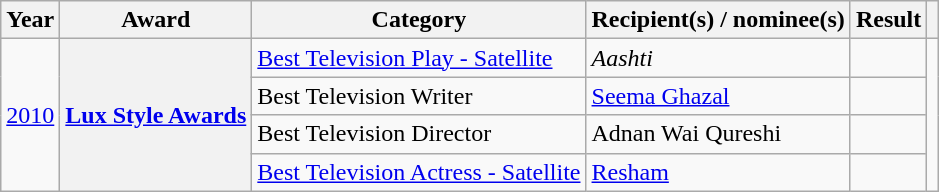<table class="wikitable plainrowheaders">
<tr>
<th>Year</th>
<th>Award</th>
<th>Category</th>
<th>Recipient(s) / nominee(s)</th>
<th scope="col" class="unsortable">Result</th>
<th scope="col" class="unsortable"></th>
</tr>
<tr>
<td rowspan="4"><a href='#'>2010</a></td>
<th scope="row" rowspan="4"><a href='#'>Lux Style Awards</a></th>
<td><a href='#'>Best Television Play - Satellite</a></td>
<td><em>Aashti</em></td>
<td></td>
<td rowspan="4"></td>
</tr>
<tr>
<td>Best Television Writer</td>
<td><a href='#'>Seema Ghazal</a></td>
<td></td>
</tr>
<tr>
<td>Best Television Director</td>
<td>Adnan Wai Qureshi</td>
<td></td>
</tr>
<tr>
<td><a href='#'>Best Television Actress - Satellite</a></td>
<td><a href='#'>Resham</a></td>
<td></td>
</tr>
</table>
